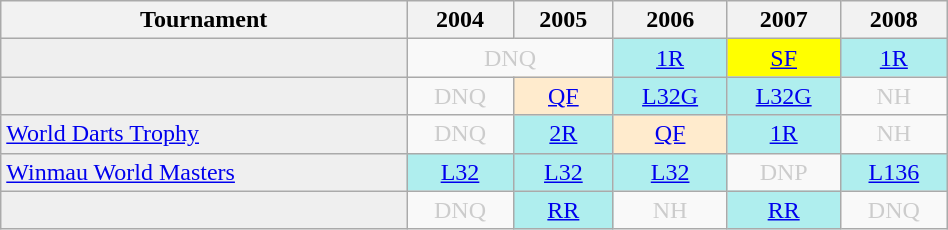<table class="wikitable" style="width:50%; margin:0">
<tr>
<th>Tournament</th>
<th>2004</th>
<th>2005</th>
<th>2006</th>
<th>2007</th>
<th>2008</th>
</tr>
<tr>
<td style="background:#efefef;"></td>
<td colspan="2" style="text-align:center; color:#ccc;">DNQ</td>
<td style="text-align:center; background:#afeeee;"><a href='#'>1R</a></td>
<td style="text-align:center; background:yellow;"><a href='#'>SF</a></td>
<td style="text-align:center; background:#afeeee;"><a href='#'>1R</a></td>
</tr>
<tr>
<td style="background:#efefef;"></td>
<td colspan="1" style="text-align:center; color:#ccc;">DNQ</td>
<td style="text-align:center; background:#ffebcd;"><a href='#'>QF</a></td>
<td style="text-align:center; background:#afeeee;"><a href='#'>L32G</a></td>
<td style="text-align:center; background:#afeeee;"><a href='#'>L32G</a></td>
<td colspan="1" style="text-align:center; color:#ccc;">NH</td>
</tr>
<tr>
<td style="background:#efefef;"><a href='#'>World Darts Trophy</a></td>
<td style="text-align:center; color:#ccc;">DNQ</td>
<td style="text-align:center; background:#afeeee;"><a href='#'>2R</a></td>
<td style="text-align:center; background:#ffebcd;"><a href='#'>QF</a></td>
<td style="text-align:center; background:#afeeee;"><a href='#'>1R</a></td>
<td colspan="1" style="text-align:center; color:#ccc;">NH</td>
</tr>
<tr>
<td style="background:#efefef;"><a href='#'>Winmau World Masters</a></td>
<td style="text-align:center; background:#afeeee;"><a href='#'>L32</a></td>
<td style="text-align:center; background:#afeeee;"><a href='#'>L32</a></td>
<td style="text-align:center; background:#afeeee;"><a href='#'>L32</a></td>
<td style="text-align:center; color:#ccc;">DNP</td>
<td style="text-align:center; background:#afeeee;"><a href='#'>L136</a></td>
</tr>
<tr>
<td style="background:#efefef;"></td>
<td style="text-align:center; color:#ccc;">DNQ</td>
<td style="text-align:center; background:#afeeee;"><a href='#'>RR</a></td>
<td style="text-align:center; color:#ccc;">NH</td>
<td style="text-align:center; background:#afeeee;"><a href='#'>RR</a></td>
<td colspan="1" style="text-align:center; color:#ccc;">DNQ</td>
</tr>
</table>
